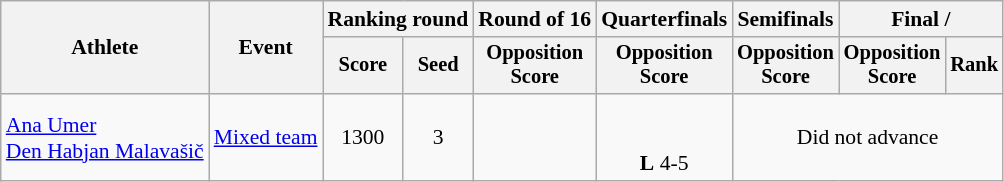<table class="wikitable" style="font-size:90%">
<tr>
<th rowspan=2>Athlete</th>
<th rowspan=2>Event</th>
<th colspan=2>Ranking round</th>
<th>Round of 16</th>
<th>Quarterfinals</th>
<th>Semifinals</th>
<th colspan=2>Final / </th>
</tr>
<tr style="font-size:95%">
<th>Score</th>
<th>Seed</th>
<th>Opposition<br>Score</th>
<th>Opposition<br>Score</th>
<th>Opposition<br>Score</th>
<th>Opposition<br>Score</th>
<th>Rank</th>
</tr>
<tr align=center>
<td align=left><a href='#'>Ana Umer</a><br><a href='#'>Den Habjan Malavašič</a></td>
<td align=left><a href='#'>Mixed team</a></td>
<td>1300</td>
<td>3</td>
<td></td>
<td><br><br><strong>L</strong> 4-5</td>
<td colspan=3>Did not advance</td>
</tr>
</table>
